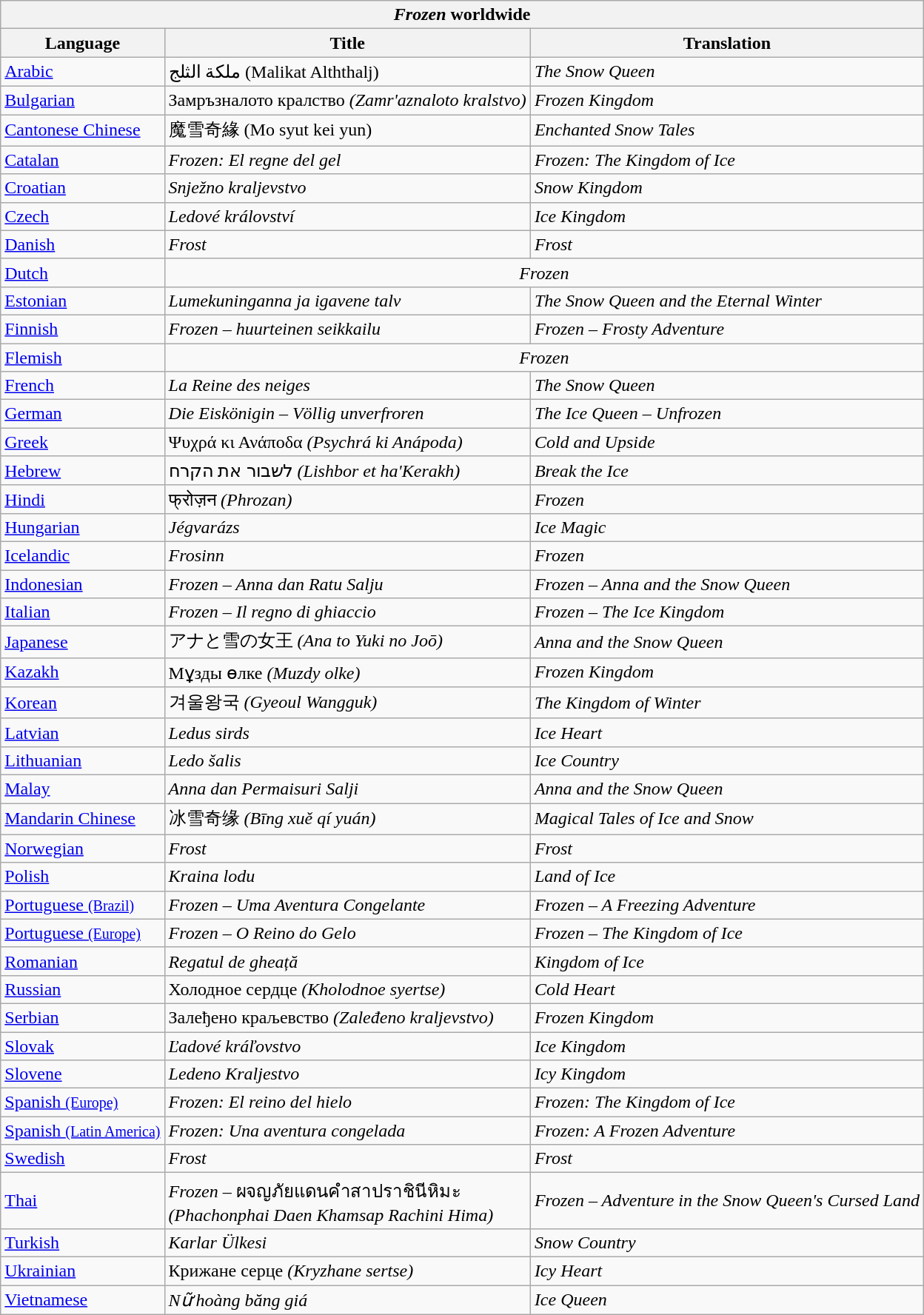<table class="wikitable collapsible collapsed">
<tr>
<th colspan="3"><em>Frozen</em> worldwide</th>
</tr>
<tr>
<th>Language</th>
<th>Title</th>
<th>Translation</th>
</tr>
<tr>
<td><a href='#'>Arabic</a></td>
<td>ملكة الثلج (Malikat Alththalj)</td>
<td><em>The Snow Queen</em></td>
</tr>
<tr>
<td><a href='#'>Bulgarian</a></td>
<td>Замръзналото кралство <em>(Zamr'aznaloto kralstvo)</em></td>
<td><em>Frozen Kingdom</em></td>
</tr>
<tr>
<td><a href='#'>Cantonese Chinese</a></td>
<td>魔雪奇緣 (Mo syut kei yun)</td>
<td><em>Enchanted Snow Tales</em></td>
</tr>
<tr>
<td><a href='#'>Catalan</a></td>
<td><em>Frozen: El regne del gel</em></td>
<td><em>Frozen: The Kingdom of Ice</em></td>
</tr>
<tr>
<td><a href='#'>Croatian</a></td>
<td><em>Snježno kraljevstvo</em></td>
<td><em>Snow Kingdom</em></td>
</tr>
<tr>
<td><a href='#'>Czech</a></td>
<td><em>Ledové království</em></td>
<td><em>Ice Kingdom</em></td>
</tr>
<tr>
<td><a href='#'>Danish</a></td>
<td><em>Frost</em></td>
<td><em>Frost</em></td>
</tr>
<tr>
<td><a href='#'>Dutch</a></td>
<td align="center" colspan="2"><em>Frozen</em></td>
</tr>
<tr>
<td><a href='#'>Estonian</a></td>
<td><em>Lumekuninganna ja igavene talv</em></td>
<td><em>The Snow Queen and the Eternal Winter</em></td>
</tr>
<tr>
<td><a href='#'>Finnish</a></td>
<td><em>Frozen – huurteinen seikkailu</em></td>
<td><em>Frozen – Frosty Adventure</em></td>
</tr>
<tr>
<td><a href='#'>Flemish</a></td>
<td align="center" colspan="2"><em>Frozen</em></td>
</tr>
<tr>
<td><a href='#'>French</a></td>
<td><em>La Reine des neiges</em></td>
<td><em>The Snow Queen</em></td>
</tr>
<tr>
<td><a href='#'>German</a></td>
<td><em>Die Eiskönigin – Völlig unverfroren</em></td>
<td><em>The Ice Queen – Unfrozen</em></td>
</tr>
<tr>
<td><a href='#'>Greek</a></td>
<td>Ψυχρά κι Ανάποδα <em>(Psychrá ki Anápoda)</em></td>
<td><em>Cold and Upside</em></td>
</tr>
<tr>
<td><a href='#'>Hebrew</a></td>
<td>לשבור את הקרח <em>(Lishbor et ha'Kerakh)</em></td>
<td><em>Break the Ice</em></td>
</tr>
<tr>
<td><a href='#'>Hindi</a></td>
<td>फ्रोज़न <em>(Phrozan)</em></td>
<td><em>Frozen</em></td>
</tr>
<tr>
<td><a href='#'>Hungarian</a></td>
<td><em>Jégvarázs</em></td>
<td><em>Ice Magic</em></td>
</tr>
<tr>
<td><a href='#'>Icelandic</a></td>
<td><em>Frosinn</em></td>
<td><em>Frozen</em></td>
</tr>
<tr>
<td><a href='#'>Indonesian</a></td>
<td><em>Frozen – Anna dan Ratu Salju</em></td>
<td><em>Frozen – Anna and the Snow Queen</em></td>
</tr>
<tr>
<td><a href='#'>Italian</a></td>
<td><em>Frozen – Il regno di ghiaccio</em></td>
<td><em>Frozen – The Ice Kingdom</em></td>
</tr>
<tr>
<td><a href='#'>Japanese</a></td>
<td>アナと雪の女王 <em>(Ana to Yuki no Joō)</em></td>
<td><em>Anna and the Snow Queen</em></td>
</tr>
<tr>
<td><a href='#'>Kazakh</a></td>
<td>Мұзды өлке <em>(Мuzdy olke)</em></td>
<td><em>Frozen Kingdom</em></td>
</tr>
<tr>
<td><a href='#'>Korean</a></td>
<td>겨울왕국 <em>(Gyeoul Wangguk)</em></td>
<td><em>The Kingdom of Winter</em></td>
</tr>
<tr>
<td><a href='#'>Latvian</a></td>
<td><em>Ledus sirds</em></td>
<td><em>Ice Heart</em></td>
</tr>
<tr>
<td><a href='#'>Lithuanian</a></td>
<td><em>Ledo šalis</em></td>
<td><em>Ice Country</em></td>
</tr>
<tr>
<td><a href='#'>Malay</a></td>
<td><em>Anna dan Permaisuri Salji</em></td>
<td><em>Anna and the Snow Queen</em></td>
</tr>
<tr>
<td><a href='#'>Mandarin Chinese</a></td>
<td>冰雪奇缘 <em>(Bīng xuě qí yuán)</em></td>
<td><em>Magical Tales of Ice and Snow</em></td>
</tr>
<tr>
<td><a href='#'>Norwegian</a></td>
<td><em>Frost</em></td>
<td><em>Frost</em></td>
</tr>
<tr>
<td><a href='#'>Polish</a></td>
<td><em>Kraina lodu</em></td>
<td><em>Land of Ice</em></td>
</tr>
<tr>
<td><a href='#'>Portuguese <small>(Brazil)</small></a></td>
<td><em>Frozen – Uma Aventura Congelante</em></td>
<td><em>Frozen – A Freezing Adventure</em></td>
</tr>
<tr>
<td><a href='#'>Portuguese <small>(Europe)</small></a></td>
<td><em>Frozen – O Reino do Gelo</em></td>
<td><em>Frozen – The Kingdom of Ice</em></td>
</tr>
<tr>
<td><a href='#'>Romanian</a></td>
<td><em>Regatul de gheață</em></td>
<td><em>Kingdom of Ice</em></td>
</tr>
<tr>
<td><a href='#'>Russian</a></td>
<td>Холодное сердце <em>(Kholodnoe syertse)</em></td>
<td><em>Cold Heart</em></td>
</tr>
<tr>
<td><a href='#'>Serbian</a></td>
<td>Залеђено краљевство <em>(Zaleđeno kraljevstvo)</em></td>
<td><em>Frozen Kingdom</em></td>
</tr>
<tr>
<td><a href='#'>Slovak</a></td>
<td><em>Ľadové kráľovstvo</em></td>
<td><em>Ice Kingdom</em></td>
</tr>
<tr>
<td><a href='#'>Slovene</a></td>
<td><em>Ledeno Kraljestvo</em></td>
<td><em>Icy Kingdom</em></td>
</tr>
<tr>
<td><a href='#'>Spanish <small>(Europe)</small></a></td>
<td><em>Frozen: El reino del hielo</em></td>
<td><em>Frozen: The Kingdom of Ice</em></td>
</tr>
<tr>
<td><a href='#'>Spanish <small>(Latin America)</small></a></td>
<td><em>Frozen: Una aventura congelada</em></td>
<td><em>Frozen: A Frozen Adventure</em></td>
</tr>
<tr>
<td><a href='#'>Swedish</a></td>
<td><em>Frost</em></td>
<td><em>Frost</em></td>
</tr>
<tr>
<td><a href='#'>Thai</a></td>
<td><em>Frozen</em> – ผจญภัยแดนคำสาปราชินีหิมะ<br><em>(Phachonphai Daen Khamsap Rachini Hima)</em></td>
<td><em>Frozen – Adventure in the Snow Queen's Cursed Land</em></td>
</tr>
<tr>
<td><a href='#'>Turkish</a></td>
<td><em>Karlar Ülkesi</em></td>
<td><em>Snow Country</em></td>
</tr>
<tr>
<td><a href='#'>Ukrainian</a></td>
<td>Крижане серце <em>(Kryzhane sertse)</em></td>
<td><em>Icy Heart</em></td>
</tr>
<tr>
<td><a href='#'>Vietnamese</a></td>
<td><em>Nữ hoàng băng giá</em></td>
<td><em>Ice Queen</em></td>
</tr>
</table>
